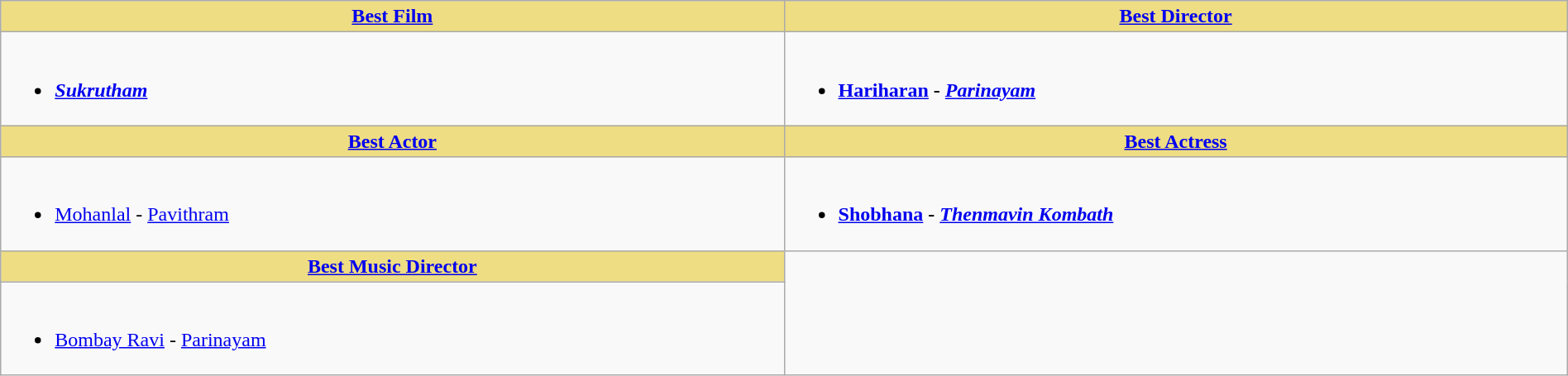<table class="wikitable" width=100% |>
<tr>
<th !  style="background:#eedd82; text-align:center; width:50%;"><a href='#'>Best Film</a></th>
<th !  style="background:#eedd82; text-align:center; width:50%;"><a href='#'>Best Director</a></th>
</tr>
<tr>
<td><br><ul><li><strong><em><a href='#'>Sukrutham</a></em></strong></li></ul></td>
<td><br><ul><li><strong><a href='#'>Hariharan</a> - <em><a href='#'>Parinayam</a><strong><em></li></ul></td>
</tr>
<tr>
<th ! style="background:#eedd82; text-align:center;"><a href='#'>Best Actor</a></th>
<th ! style="background:#eedd82; text-align:center;"><a href='#'>Best Actress</a></th>
</tr>
<tr>
<td><br><ul><li></strong><a href='#'>Mohanlal</a> - </em><a href='#'>Pavithram</a></em></strong></li></ul></td>
<td><br><ul><li><strong><a href='#'>Shobhana</a> - <em><a href='#'>Thenmavin Kombath</a><strong><em></li></ul></td>
</tr>
<tr>
<th ! style="background:#eedd82; text-align:center;"><a href='#'>Best Music Director</a></th>
</tr>
<tr>
<td><br><ul><li></strong><a href='#'>Bombay Ravi</a> - </em><a href='#'>Parinayam</a></em></strong></li></ul></td>
</tr>
</table>
